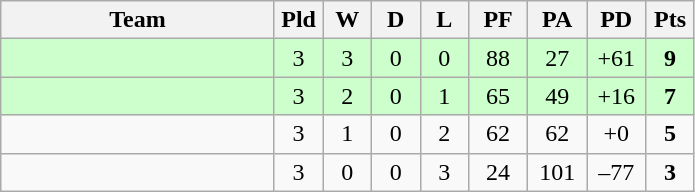<table class="wikitable" style="text-align:center;">
<tr>
<th width=175>Team</th>
<th width=25 abbr="Played">Pld</th>
<th width=25 abbr="Won">W</th>
<th width=25 abbr="Drawn">D</th>
<th width=25 abbr="Lost">L</th>
<th width=32 abbr="Points for">PF</th>
<th width=32 abbr="Points against">PA</th>
<th width=32 abbr="Points difference">PD</th>
<th width=25 abbr="Points">Pts</th>
</tr>
<tr bgcolor=ccffcc>
<td align=left></td>
<td>3</td>
<td>3</td>
<td>0</td>
<td>0</td>
<td>88</td>
<td>27</td>
<td>+61</td>
<td><strong>9</strong></td>
</tr>
<tr bgcolor=ccffcc>
<td align=left></td>
<td>3</td>
<td>2</td>
<td>0</td>
<td>1</td>
<td>65</td>
<td>49</td>
<td>+16</td>
<td><strong>7</strong></td>
</tr>
<tr>
<td align=left></td>
<td>3</td>
<td>1</td>
<td>0</td>
<td>2</td>
<td>62</td>
<td>62</td>
<td>+0</td>
<td><strong>5</strong></td>
</tr>
<tr>
<td align=left></td>
<td>3</td>
<td>0</td>
<td>0</td>
<td>3</td>
<td>24</td>
<td>101</td>
<td>–77</td>
<td><strong>3</strong></td>
</tr>
</table>
